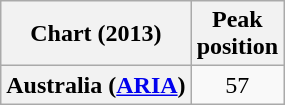<table class="wikitable sortable plainrowheaders" style="text-align:center;">
<tr>
<th>Chart (2013)</th>
<th>Peak<br>position</th>
</tr>
<tr>
<th scope="row">Australia (<a href='#'>ARIA</a>)</th>
<td>57</td>
</tr>
</table>
